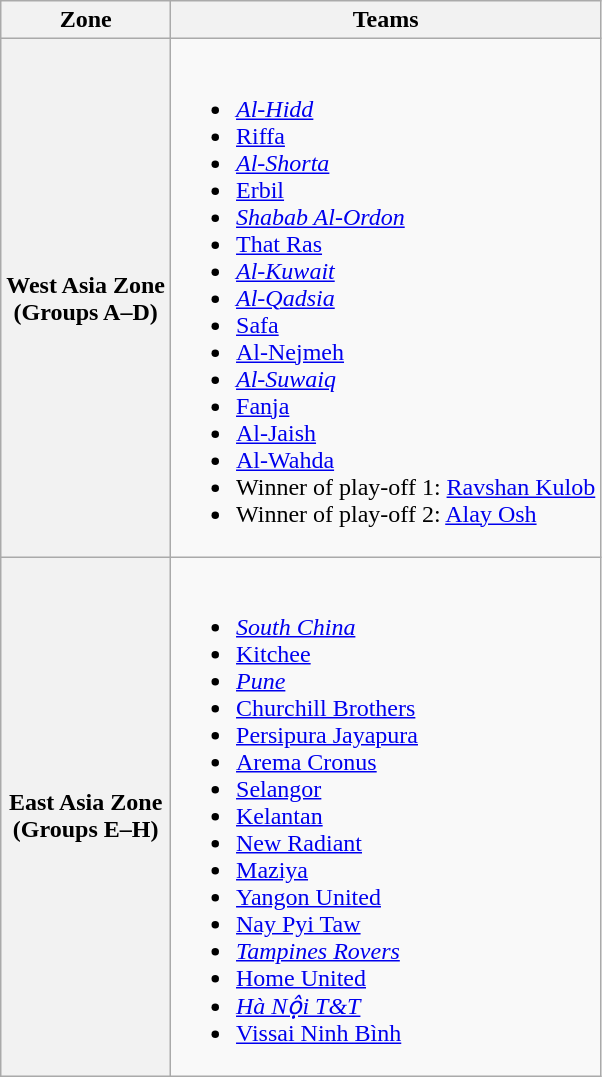<table class="wikitable">
<tr>
<th>Zone</th>
<th>Teams</th>
</tr>
<tr>
<th>West Asia Zone<br>(Groups A–D)</th>
<td valign=top><br><ul><li> <em><a href='#'>Al-Hidd</a></em></li><li> <a href='#'>Riffa</a></li><li> <em><a href='#'>Al-Shorta</a></em></li><li> <a href='#'>Erbil</a></li><li> <em><a href='#'>Shabab Al-Ordon</a></em></li><li> <a href='#'>That Ras</a></li><li> <em><a href='#'>Al-Kuwait</a></em></li><li> <em><a href='#'>Al-Qadsia</a></em></li><li> <a href='#'>Safa</a></li><li> <a href='#'>Al-Nejmeh</a></li><li> <em><a href='#'>Al-Suwaiq</a></em></li><li> <a href='#'>Fanja</a></li><li> <a href='#'>Al-Jaish</a></li><li> <a href='#'>Al-Wahda</a></li><li>Winner of play-off 1:  <a href='#'>Ravshan Kulob</a></li><li>Winner of play-off 2:  <a href='#'>Alay Osh</a></li></ul></td>
</tr>
<tr>
<th>East Asia Zone<br>(Groups E–H)</th>
<td valign=top><br><ul><li> <em><a href='#'>South China</a></em></li><li> <a href='#'>Kitchee</a></li><li> <em><a href='#'>Pune</a></em></li><li> <a href='#'>Churchill Brothers</a></li><li> <a href='#'>Persipura Jayapura</a></li><li> <a href='#'>Arema Cronus</a></li><li> <a href='#'>Selangor</a></li><li> <a href='#'>Kelantan</a></li><li> <a href='#'>New Radiant</a></li><li> <a href='#'>Maziya</a></li><li> <a href='#'>Yangon United</a></li><li> <a href='#'>Nay Pyi Taw</a></li><li> <em><a href='#'>Tampines Rovers</a></em></li><li> <a href='#'>Home United</a></li><li> <em><a href='#'>Hà Nội T&T</a></em></li><li> <a href='#'>Vissai Ninh Bình</a></li></ul></td>
</tr>
</table>
